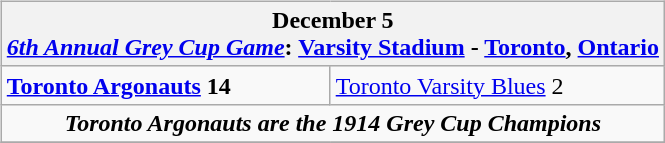<table cellspacing="10">
<tr>
<td valign="top"><br><table class="wikitable">
<tr>
<th bgcolor="#DDDDDD" colspan="4">December 5<br><a href='#'><em>6th Annual Grey Cup Game</em></a>: <a href='#'>Varsity Stadium</a> - <a href='#'>Toronto</a>, <a href='#'>Ontario</a></th>
</tr>
<tr>
<td><strong><a href='#'>Toronto Argonauts</a> 14</strong></td>
<td><a href='#'>Toronto Varsity Blues</a> 2</td>
</tr>
<tr>
<td align="center" colspan="4"><strong><em>Toronto Argonauts are the 1914 Grey Cup Champions</em></strong></td>
</tr>
<tr>
</tr>
</table>
</td>
</tr>
</table>
